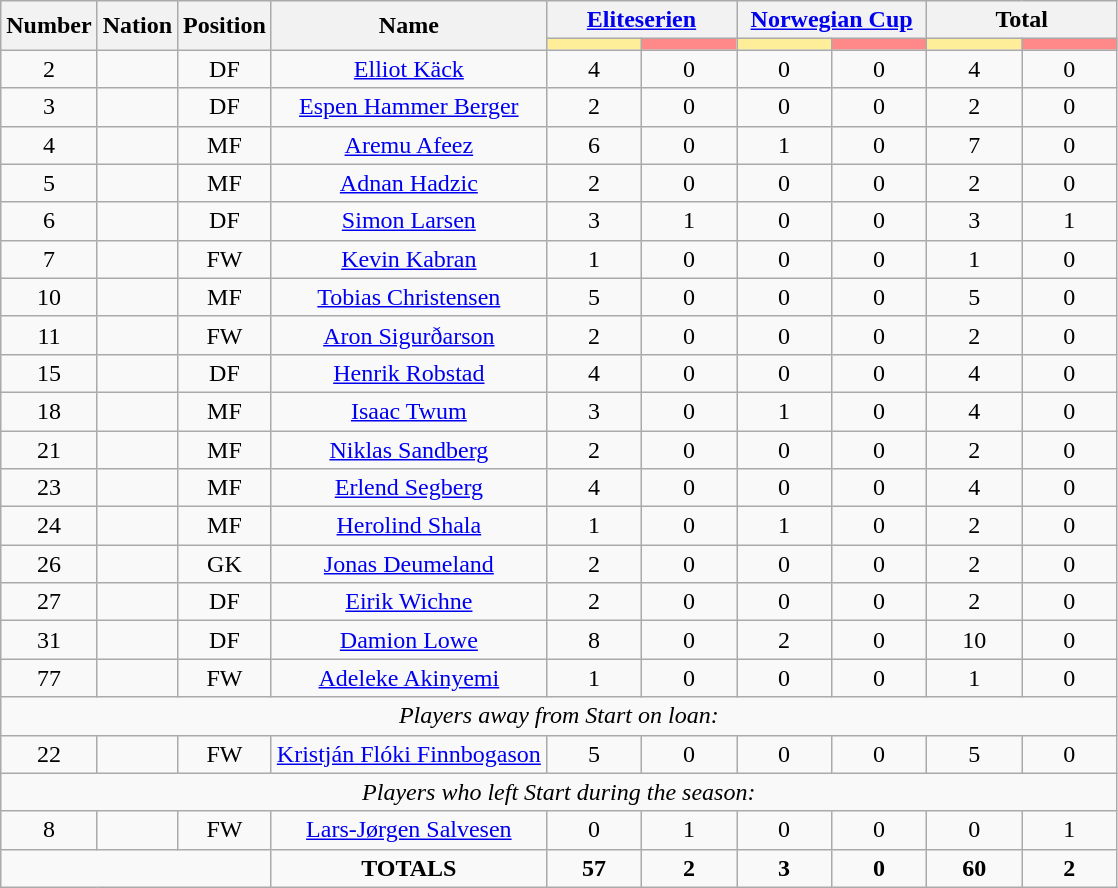<table class="wikitable" style="font-size: 100%; text-align: center;">
<tr>
<th rowspan="2">Number</th>
<th rowspan="2">Nation</th>
<th rowspan="2">Position</th>
<th rowspan="2">Name</th>
<th colspan="2"><a href='#'>Eliteserien</a></th>
<th colspan="2"><a href='#'>Norwegian Cup</a></th>
<th colspan="2">Total</th>
</tr>
<tr>
<th style="background-color: #FFEE99; width:3.5em;"></th>
<th style="background-color: #FF8888; width:3.5em;"></th>
<th style="background-color: #FFEE99; width:3.5em;"></th>
<th style="background-color: #FF8888; width:3.5em;"></th>
<th style="background-color: #FFEE99; width:3.5em;"></th>
<th style="background-color: #FF8888; width:3.5em;"></th>
</tr>
<tr>
<td>2</td>
<td></td>
<td>DF</td>
<td><a href='#'>Elliot Käck</a></td>
<td>4</td>
<td>0</td>
<td>0</td>
<td>0</td>
<td>4</td>
<td>0</td>
</tr>
<tr>
<td>3</td>
<td></td>
<td>DF</td>
<td><a href='#'>Espen Hammer Berger</a></td>
<td>2</td>
<td>0</td>
<td>0</td>
<td>0</td>
<td>2</td>
<td>0</td>
</tr>
<tr>
<td>4</td>
<td></td>
<td>MF</td>
<td><a href='#'>Aremu Afeez</a></td>
<td>6</td>
<td>0</td>
<td>1</td>
<td>0</td>
<td>7</td>
<td>0</td>
</tr>
<tr>
<td>5</td>
<td></td>
<td>MF</td>
<td><a href='#'>Adnan Hadzic</a></td>
<td>2</td>
<td>0</td>
<td>0</td>
<td>0</td>
<td>2</td>
<td>0</td>
</tr>
<tr>
<td>6</td>
<td></td>
<td>DF</td>
<td><a href='#'>Simon Larsen</a></td>
<td>3</td>
<td>1</td>
<td>0</td>
<td>0</td>
<td>3</td>
<td>1</td>
</tr>
<tr>
<td>7</td>
<td></td>
<td>FW</td>
<td><a href='#'>Kevin Kabran</a></td>
<td>1</td>
<td>0</td>
<td>0</td>
<td>0</td>
<td>1</td>
<td>0</td>
</tr>
<tr>
<td>10</td>
<td></td>
<td>MF</td>
<td><a href='#'>Tobias Christensen</a></td>
<td>5</td>
<td>0</td>
<td>0</td>
<td>0</td>
<td>5</td>
<td>0</td>
</tr>
<tr>
<td>11</td>
<td></td>
<td>FW</td>
<td><a href='#'>Aron Sigurðarson</a></td>
<td>2</td>
<td>0</td>
<td>0</td>
<td>0</td>
<td>2</td>
<td>0</td>
</tr>
<tr>
<td>15</td>
<td></td>
<td>DF</td>
<td><a href='#'>Henrik Robstad</a></td>
<td>4</td>
<td>0</td>
<td>0</td>
<td>0</td>
<td>4</td>
<td>0</td>
</tr>
<tr>
<td>18</td>
<td></td>
<td>MF</td>
<td><a href='#'>Isaac Twum</a></td>
<td>3</td>
<td>0</td>
<td>1</td>
<td>0</td>
<td>4</td>
<td>0</td>
</tr>
<tr>
<td>21</td>
<td></td>
<td>MF</td>
<td><a href='#'>Niklas Sandberg</a></td>
<td>2</td>
<td>0</td>
<td>0</td>
<td>0</td>
<td>2</td>
<td>0</td>
</tr>
<tr>
<td>23</td>
<td></td>
<td>MF</td>
<td><a href='#'>Erlend Segberg</a></td>
<td>4</td>
<td>0</td>
<td>0</td>
<td>0</td>
<td>4</td>
<td>0</td>
</tr>
<tr>
<td>24</td>
<td></td>
<td>MF</td>
<td><a href='#'>Herolind Shala</a></td>
<td>1</td>
<td>0</td>
<td>1</td>
<td>0</td>
<td>2</td>
<td>0</td>
</tr>
<tr>
<td>26</td>
<td></td>
<td>GK</td>
<td><a href='#'>Jonas Deumeland</a></td>
<td>2</td>
<td>0</td>
<td>0</td>
<td>0</td>
<td>2</td>
<td>0</td>
</tr>
<tr>
<td>27</td>
<td></td>
<td>DF</td>
<td><a href='#'>Eirik Wichne</a></td>
<td>2</td>
<td>0</td>
<td>0</td>
<td>0</td>
<td>2</td>
<td>0</td>
</tr>
<tr>
<td>31</td>
<td></td>
<td>DF</td>
<td><a href='#'>Damion Lowe</a></td>
<td>8</td>
<td>0</td>
<td>2</td>
<td>0</td>
<td>10</td>
<td>0</td>
</tr>
<tr>
<td>77</td>
<td></td>
<td>FW</td>
<td><a href='#'>Adeleke Akinyemi</a></td>
<td>1</td>
<td>0</td>
<td>0</td>
<td>0</td>
<td>1</td>
<td>0</td>
</tr>
<tr>
<td colspan="10"><em>Players away from Start on loan:</em></td>
</tr>
<tr>
<td>22</td>
<td></td>
<td>FW</td>
<td><a href='#'>Kristján Flóki Finnbogason</a></td>
<td>5</td>
<td>0</td>
<td>0</td>
<td>0</td>
<td>5</td>
<td>0</td>
</tr>
<tr>
<td colspan="10"><em>Players who left Start during the season:</em></td>
</tr>
<tr>
<td>8</td>
<td></td>
<td>FW</td>
<td><a href='#'>Lars-Jørgen Salvesen</a></td>
<td>0</td>
<td>1</td>
<td>0</td>
<td>0</td>
<td>0</td>
<td>1</td>
</tr>
<tr>
<td colspan="3"></td>
<td><strong>TOTALS</strong></td>
<td><strong>57</strong></td>
<td><strong>2</strong></td>
<td><strong>3</strong></td>
<td><strong>0</strong></td>
<td><strong>60</strong></td>
<td><strong>2</strong></td>
</tr>
</table>
